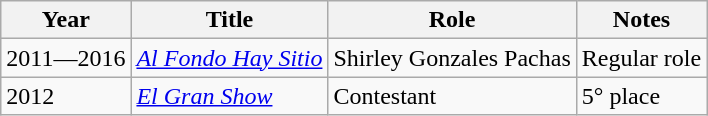<table class="wikitable">
<tr>
<th>Year</th>
<th>Title</th>
<th>Role</th>
<th>Notes</th>
</tr>
<tr>
<td>2011—2016</td>
<td><em><a href='#'>Al Fondo Hay Sitio</a></em></td>
<td>Shirley Gonzales Pachas</td>
<td>Regular role</td>
</tr>
<tr>
<td>2012</td>
<td><em><a href='#'>El Gran Show</a></em></td>
<td>Contestant</td>
<td>5° place</td>
</tr>
</table>
